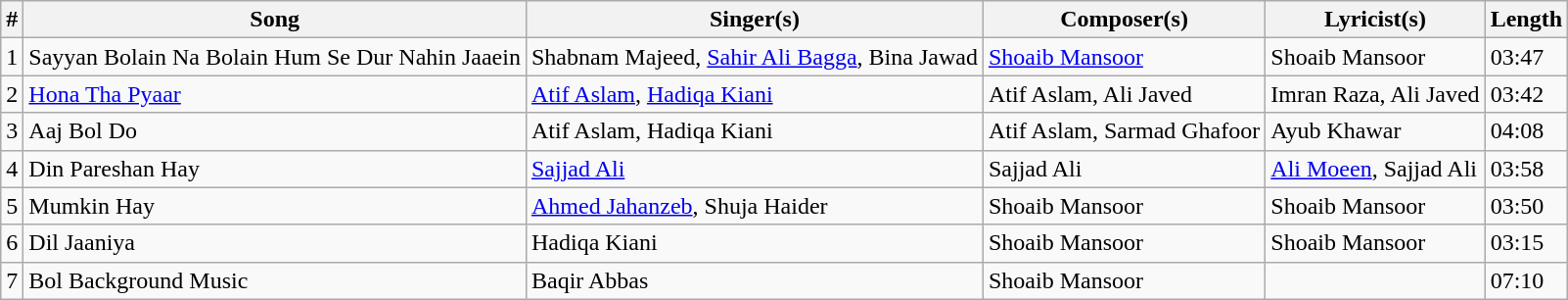<table class="wikitable">
<tr>
<th>#</th>
<th>Song</th>
<th>Singer(s)</th>
<th>Composer(s)</th>
<th>Lyricist(s)</th>
<th>Length</th>
</tr>
<tr>
<td>1</td>
<td>Sayyan Bolain Na Bolain Hum Se Dur Nahin Jaaein</td>
<td>Shabnam Majeed, <a href='#'>Sahir Ali Bagga</a>, Bina Jawad</td>
<td><a href='#'>Shoaib Mansoor</a></td>
<td>Shoaib Mansoor</td>
<td>03:47</td>
</tr>
<tr>
<td>2</td>
<td><a href='#'>Hona Tha Pyaar</a></td>
<td><a href='#'>Atif Aslam</a>, <a href='#'>Hadiqa Kiani</a></td>
<td>Atif Aslam, Ali Javed</td>
<td>Imran Raza, Ali Javed</td>
<td>03:42</td>
</tr>
<tr>
<td>3</td>
<td>Aaj Bol Do</td>
<td>Atif Aslam, Hadiqa Kiani</td>
<td>Atif Aslam, Sarmad Ghafoor</td>
<td>Ayub Khawar</td>
<td>04:08</td>
</tr>
<tr>
<td>4</td>
<td>Din Pareshan Hay</td>
<td><a href='#'>Sajjad Ali</a></td>
<td>Sajjad Ali</td>
<td><a href='#'>Ali Moeen</a>, Sajjad Ali</td>
<td>03:58</td>
</tr>
<tr>
<td>5</td>
<td>Mumkin Hay</td>
<td><a href='#'>Ahmed Jahanzeb</a>, Shuja Haider</td>
<td>Shoaib Mansoor</td>
<td>Shoaib Mansoor</td>
<td>03:50</td>
</tr>
<tr>
<td>6</td>
<td>Dil Jaaniya</td>
<td>Hadiqa Kiani</td>
<td>Shoaib Mansoor</td>
<td>Shoaib Mansoor</td>
<td>03:15</td>
</tr>
<tr>
<td>7</td>
<td>Bol Background Music</td>
<td>Baqir Abbas</td>
<td>Shoaib Mansoor</td>
<td></td>
<td>07:10</td>
</tr>
</table>
